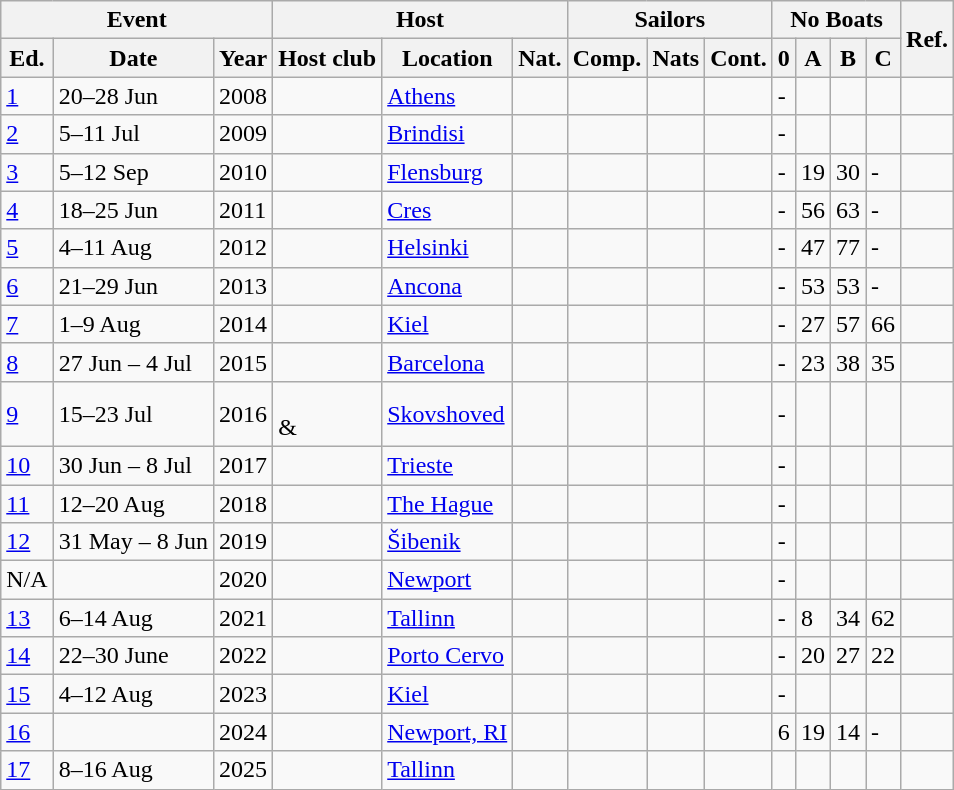<table class="wikitable sortable">
<tr>
<th colspan=3>Event</th>
<th colspan=3>Host</th>
<th colspan=3>Sailors</th>
<th colspan=4>No Boats</th>
<th rowspan=2>Ref.</th>
</tr>
<tr>
<th>Ed.</th>
<th>Date</th>
<th>Year</th>
<th>Host club</th>
<th>Location</th>
<th>Nat.</th>
<th>Comp.</th>
<th>Nats</th>
<th>Cont.</th>
<th>0</th>
<th>A</th>
<th>B</th>
<th>C</th>
</tr>
<tr>
<td><a href='#'>1</a></td>
<td>20–28 Jun</td>
<td>2008</td>
<td></td>
<td><a href='#'>Athens</a></td>
<td></td>
<td></td>
<td></td>
<td></td>
<td>-</td>
<td></td>
<td></td>
<td></td>
<td></td>
</tr>
<tr>
<td><a href='#'>2</a></td>
<td>5–11 Jul</td>
<td>2009</td>
<td></td>
<td><a href='#'>Brindisi</a></td>
<td></td>
<td></td>
<td></td>
<td></td>
<td>-</td>
<td></td>
<td></td>
<td></td>
<td></td>
</tr>
<tr>
<td><a href='#'>3</a></td>
<td>5–12 Sep</td>
<td>2010</td>
<td></td>
<td><a href='#'>Flensburg</a></td>
<td></td>
<td></td>
<td></td>
<td></td>
<td>-</td>
<td>19</td>
<td>30</td>
<td>-</td>
<td></td>
</tr>
<tr>
<td><a href='#'>4</a></td>
<td>18–25 Jun</td>
<td>2011</td>
<td></td>
<td><a href='#'>Cres</a></td>
<td></td>
<td></td>
<td></td>
<td></td>
<td>-</td>
<td>56</td>
<td>63</td>
<td>-</td>
<td></td>
</tr>
<tr>
<td><a href='#'>5</a></td>
<td>4–11 Aug</td>
<td>2012</td>
<td></td>
<td><a href='#'>Helsinki</a></td>
<td></td>
<td></td>
<td></td>
<td></td>
<td>-</td>
<td>47</td>
<td>77</td>
<td>-</td>
<td></td>
</tr>
<tr>
<td><a href='#'>6</a></td>
<td>21–29 Jun</td>
<td>2013</td>
<td></td>
<td><a href='#'>Ancona</a></td>
<td></td>
<td></td>
<td></td>
<td></td>
<td>-</td>
<td>53</td>
<td>53</td>
<td>-</td>
<td></td>
</tr>
<tr>
<td><a href='#'>7</a></td>
<td>1–9 Aug</td>
<td>2014</td>
<td></td>
<td><a href='#'>Kiel</a></td>
<td></td>
<td></td>
<td></td>
<td></td>
<td>-</td>
<td>27</td>
<td>57</td>
<td>66</td>
<td></td>
</tr>
<tr>
<td><a href='#'>8</a></td>
<td>27 Jun – 4 Jul</td>
<td>2015</td>
<td></td>
<td><a href='#'>Barcelona</a></td>
<td></td>
<td></td>
<td></td>
<td></td>
<td>-</td>
<td>23</td>
<td>38</td>
<td>35</td>
<td></td>
</tr>
<tr>
<td><a href='#'>9</a></td>
<td>15–23 Jul</td>
<td>2016</td>
<td> <br>& </td>
<td><a href='#'>Skovshoved</a></td>
<td></td>
<td></td>
<td></td>
<td></td>
<td>-</td>
<td></td>
<td></td>
<td></td>
<td></td>
</tr>
<tr>
<td><a href='#'>10</a></td>
<td>30 Jun – 8 Jul</td>
<td>2017</td>
<td></td>
<td><a href='#'>Trieste</a></td>
<td></td>
<td></td>
<td></td>
<td></td>
<td>-</td>
<td></td>
<td></td>
<td></td>
<td></td>
</tr>
<tr>
<td><a href='#'>11</a></td>
<td>12–20 Aug</td>
<td>2018</td>
<td></td>
<td><a href='#'>The Hague</a></td>
<td></td>
<td></td>
<td></td>
<td></td>
<td>-</td>
<td></td>
<td></td>
<td></td>
<td></td>
</tr>
<tr>
<td><a href='#'>12</a></td>
<td>31 May – 8 Jun</td>
<td>2019</td>
<td></td>
<td><a href='#'>Šibenik</a></td>
<td></td>
<td></td>
<td></td>
<td></td>
<td>-</td>
<td></td>
<td></td>
<td></td>
<td></td>
</tr>
<tr>
<td>N/A</td>
<td></td>
<td>2020</td>
<td></td>
<td><a href='#'>Newport</a></td>
<td></td>
<td></td>
<td></td>
<td></td>
<td>-</td>
<td></td>
<td></td>
<td></td>
<td></td>
</tr>
<tr>
<td><a href='#'>13</a></td>
<td>6–14 Aug</td>
<td>2021</td>
<td></td>
<td><a href='#'>Tallinn</a></td>
<td></td>
<td></td>
<td></td>
<td></td>
<td>-</td>
<td>8</td>
<td>34</td>
<td>62</td>
<td></td>
</tr>
<tr>
<td><a href='#'>14</a></td>
<td>22–30 June</td>
<td>2022</td>
<td></td>
<td><a href='#'>Porto Cervo</a></td>
<td></td>
<td></td>
<td></td>
<td></td>
<td>-</td>
<td>20</td>
<td>27</td>
<td>22</td>
<td></td>
</tr>
<tr>
<td><a href='#'>15</a></td>
<td>4–12 Aug</td>
<td>2023</td>
<td></td>
<td><a href='#'>Kiel</a></td>
<td></td>
<td></td>
<td></td>
<td></td>
<td>-</td>
<td></td>
<td></td>
<td></td>
<td></td>
</tr>
<tr>
<td><a href='#'>16</a></td>
<td></td>
<td>2024</td>
<td></td>
<td><a href='#'>Newport, RI</a></td>
<td></td>
<td></td>
<td></td>
<td></td>
<td>6</td>
<td>19</td>
<td>14</td>
<td>-</td>
<td></td>
</tr>
<tr>
<td><a href='#'>17</a></td>
<td>8–16 Aug</td>
<td>2025</td>
<td></td>
<td><a href='#'>Tallinn</a></td>
<td></td>
<td></td>
<td></td>
<td></td>
<td></td>
<td></td>
<td></td>
<td></td>
</tr>
</table>
